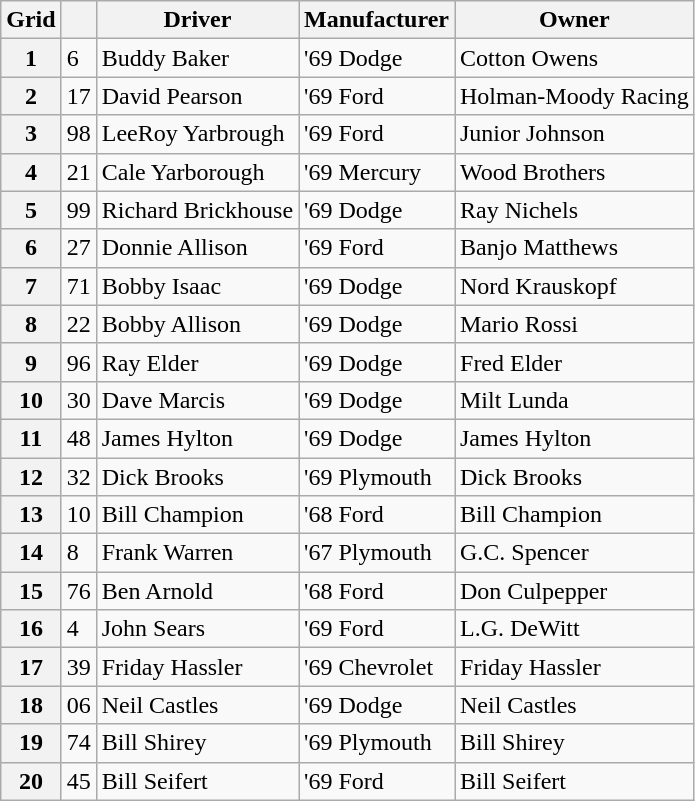<table class="wikitable">
<tr>
<th>Grid</th>
<th></th>
<th>Driver</th>
<th>Manufacturer</th>
<th>Owner</th>
</tr>
<tr>
<th>1</th>
<td>6</td>
<td>Buddy Baker</td>
<td>'69 Dodge</td>
<td>Cotton Owens</td>
</tr>
<tr>
<th>2</th>
<td>17</td>
<td>David Pearson</td>
<td>'69 Ford</td>
<td>Holman-Moody Racing</td>
</tr>
<tr>
<th>3</th>
<td>98</td>
<td>LeeRoy Yarbrough</td>
<td>'69 Ford</td>
<td>Junior Johnson</td>
</tr>
<tr>
<th>4</th>
<td>21</td>
<td>Cale Yarborough</td>
<td>'69 Mercury</td>
<td>Wood Brothers</td>
</tr>
<tr>
<th>5</th>
<td>99</td>
<td>Richard Brickhouse</td>
<td>'69 Dodge</td>
<td>Ray Nichels</td>
</tr>
<tr>
<th>6</th>
<td>27</td>
<td>Donnie Allison</td>
<td>'69 Ford</td>
<td>Banjo Matthews</td>
</tr>
<tr>
<th>7</th>
<td>71</td>
<td>Bobby Isaac</td>
<td>'69 Dodge</td>
<td>Nord Krauskopf</td>
</tr>
<tr>
<th>8</th>
<td>22</td>
<td>Bobby Allison</td>
<td>'69 Dodge</td>
<td>Mario Rossi</td>
</tr>
<tr>
<th>9</th>
<td>96</td>
<td>Ray Elder</td>
<td>'69 Dodge</td>
<td>Fred Elder</td>
</tr>
<tr>
<th>10</th>
<td>30</td>
<td>Dave Marcis</td>
<td>'69 Dodge</td>
<td>Milt Lunda</td>
</tr>
<tr>
<th>11</th>
<td>48</td>
<td>James Hylton</td>
<td>'69 Dodge</td>
<td>James Hylton</td>
</tr>
<tr>
<th>12</th>
<td>32</td>
<td>Dick Brooks</td>
<td>'69 Plymouth</td>
<td>Dick Brooks</td>
</tr>
<tr>
<th>13</th>
<td>10</td>
<td>Bill Champion</td>
<td>'68 Ford</td>
<td>Bill Champion</td>
</tr>
<tr>
<th>14</th>
<td>8</td>
<td>Frank Warren</td>
<td>'67 Plymouth</td>
<td>G.C. Spencer</td>
</tr>
<tr>
<th>15</th>
<td>76</td>
<td>Ben Arnold</td>
<td>'68 Ford</td>
<td>Don Culpepper</td>
</tr>
<tr>
<th>16</th>
<td>4</td>
<td>John Sears</td>
<td>'69 Ford</td>
<td>L.G. DeWitt</td>
</tr>
<tr>
<th>17</th>
<td>39</td>
<td>Friday Hassler</td>
<td>'69 Chevrolet</td>
<td>Friday Hassler</td>
</tr>
<tr>
<th>18</th>
<td>06</td>
<td>Neil Castles</td>
<td>'69 Dodge</td>
<td>Neil Castles</td>
</tr>
<tr>
<th>19</th>
<td>74</td>
<td>Bill Shirey</td>
<td>'69 Plymouth</td>
<td>Bill Shirey</td>
</tr>
<tr>
<th>20</th>
<td>45</td>
<td>Bill Seifert</td>
<td>'69 Ford</td>
<td>Bill Seifert</td>
</tr>
</table>
